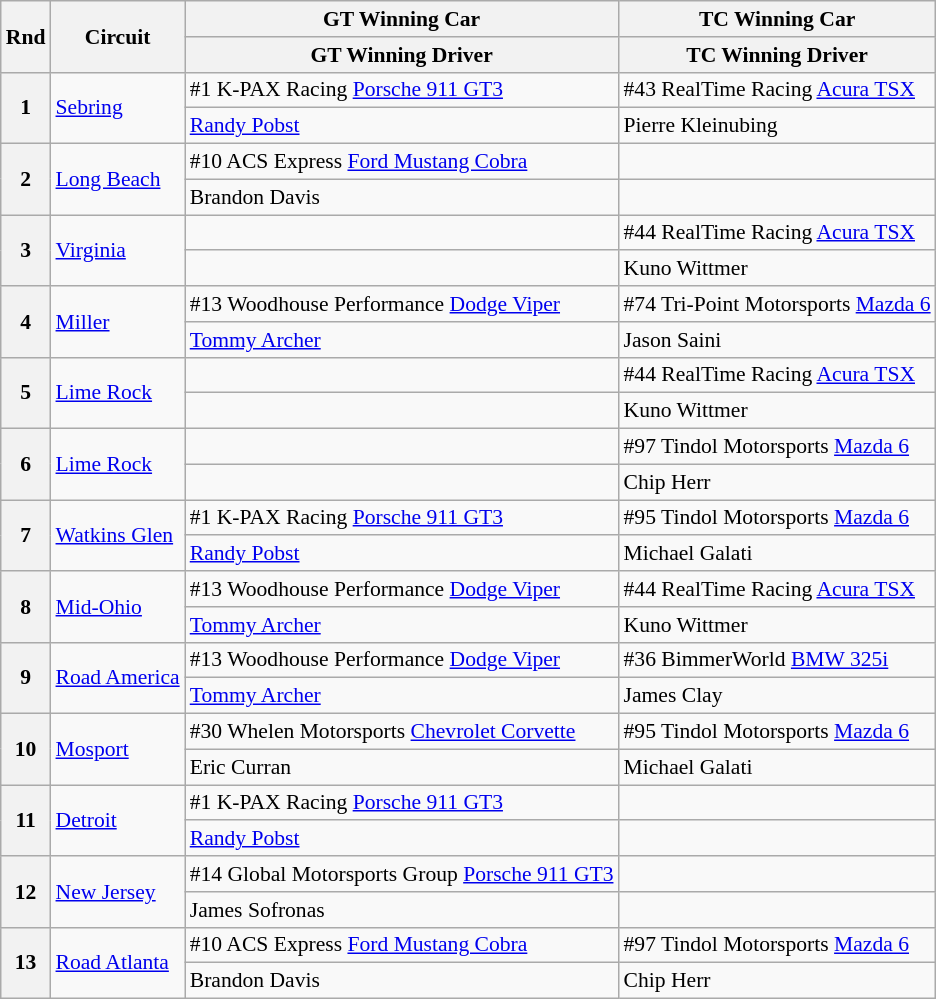<table class="wikitable" style="font-size: 90%;">
<tr>
<th rowspan=2>Rnd</th>
<th rowspan=2>Circuit</th>
<th>GT Winning Car</th>
<th>TC Winning Car</th>
</tr>
<tr>
<th>GT Winning Driver</th>
<th>TC Winning Driver</th>
</tr>
<tr>
<th rowspan=2>1</th>
<td rowspan=2><a href='#'>Sebring</a></td>
<td>#1 K-PAX Racing <a href='#'>Porsche 911 GT3</a></td>
<td>#43 RealTime Racing <a href='#'>Acura TSX</a></td>
</tr>
<tr>
<td> <a href='#'>Randy Pobst</a></td>
<td> Pierre Kleinubing</td>
</tr>
<tr>
<th rowspan=2>2</th>
<td rowspan=2><a href='#'>Long Beach</a></td>
<td>#10 ACS Express <a href='#'>Ford Mustang Cobra</a></td>
<td></td>
</tr>
<tr>
<td> Brandon Davis</td>
<td></td>
</tr>
<tr>
<th rowspan=2>3</th>
<td rowspan=2><a href='#'>Virginia</a></td>
<td></td>
<td>#44 RealTime Racing <a href='#'>Acura TSX</a></td>
</tr>
<tr>
<td></td>
<td> Kuno Wittmer</td>
</tr>
<tr>
<th rowspan=2>4</th>
<td rowspan=2><a href='#'>Miller</a></td>
<td>#13 Woodhouse Performance <a href='#'>Dodge Viper</a></td>
<td>#74 Tri-Point Motorsports <a href='#'>Mazda 6</a></td>
</tr>
<tr>
<td> <a href='#'>Tommy Archer</a></td>
<td> Jason Saini</td>
</tr>
<tr>
<th rowspan=2>5</th>
<td rowspan=2><a href='#'>Lime Rock</a></td>
<td></td>
<td>#44 RealTime Racing <a href='#'>Acura TSX</a></td>
</tr>
<tr>
<td></td>
<td> Kuno Wittmer</td>
</tr>
<tr>
<th rowspan=2>6</th>
<td rowspan=2><a href='#'>Lime Rock</a></td>
<td></td>
<td>#97 Tindol Motorsports <a href='#'>Mazda 6</a></td>
</tr>
<tr>
<td></td>
<td> Chip Herr</td>
</tr>
<tr>
<th rowspan=2>7</th>
<td rowspan=2><a href='#'>Watkins Glen</a></td>
<td>#1 K-PAX Racing <a href='#'>Porsche 911 GT3</a></td>
<td>#95 Tindol Motorsports <a href='#'>Mazda 6</a></td>
</tr>
<tr>
<td> <a href='#'>Randy Pobst</a></td>
<td> Michael Galati</td>
</tr>
<tr>
<th rowspan=2>8</th>
<td rowspan=2><a href='#'>Mid-Ohio</a></td>
<td>#13 Woodhouse Performance <a href='#'>Dodge Viper</a></td>
<td>#44 RealTime Racing <a href='#'>Acura TSX</a></td>
</tr>
<tr>
<td> <a href='#'>Tommy Archer</a></td>
<td> Kuno Wittmer</td>
</tr>
<tr>
<th rowspan=2>9</th>
<td rowspan=2><a href='#'>Road America</a></td>
<td>#13 Woodhouse Performance <a href='#'>Dodge Viper</a></td>
<td>#36 BimmerWorld <a href='#'>BMW 325i</a></td>
</tr>
<tr>
<td> <a href='#'>Tommy Archer</a></td>
<td> James Clay</td>
</tr>
<tr>
<th rowspan=2>10</th>
<td rowspan=2><a href='#'>Mosport</a></td>
<td>#30 Whelen Motorsports <a href='#'>Chevrolet Corvette</a></td>
<td>#95 Tindol Motorsports <a href='#'>Mazda 6</a></td>
</tr>
<tr>
<td> Eric Curran</td>
<td> Michael Galati</td>
</tr>
<tr>
<th rowspan=2>11</th>
<td rowspan=2><a href='#'>Detroit</a></td>
<td>#1 K-PAX Racing <a href='#'>Porsche 911 GT3</a></td>
<td></td>
</tr>
<tr>
<td> <a href='#'>Randy Pobst</a></td>
<td></td>
</tr>
<tr>
<th rowspan=2>12</th>
<td rowspan=2><a href='#'>New Jersey</a></td>
<td>#14 Global Motorsports Group <a href='#'>Porsche 911 GT3</a></td>
<td></td>
</tr>
<tr>
<td> James Sofronas</td>
<td></td>
</tr>
<tr>
<th rowspan=2>13</th>
<td rowspan=2><a href='#'>Road Atlanta</a></td>
<td>#10 ACS Express <a href='#'>Ford Mustang Cobra</a></td>
<td>#97 Tindol Motorsports <a href='#'>Mazda 6</a></td>
</tr>
<tr>
<td> Brandon Davis</td>
<td> Chip Herr</td>
</tr>
</table>
